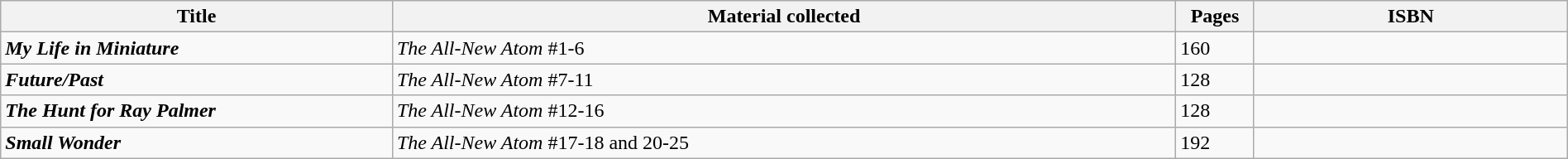<table class="wikitable" style="width:100%;">
<tr>
<th width=25">Title</th>
<th width=50%>Material collected</th>
<th width=5%>Pages</th>
<th width=20%>ISBN</th>
</tr>
<tr>
<td><strong><em>My Life in Miniature</em></strong></td>
<td><em>The All-New Atom</em> #1-6</td>
<td>160</td>
<td></td>
</tr>
<tr>
<td><strong><em>Future/Past</em></strong></td>
<td><em>The All-New Atom</em> #7-11</td>
<td>128</td>
<td></td>
</tr>
<tr>
<td><strong><em>The Hunt for Ray Palmer</em></strong></td>
<td><em>The All-New Atom</em> #12-16</td>
<td>128</td>
<td></td>
</tr>
<tr>
<td><strong><em>Small Wonder</em></strong></td>
<td><em>The All-New Atom</em> #17-18 and 20-25</td>
<td>192</td>
<td></td>
</tr>
</table>
